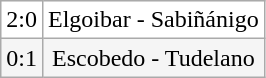<table class="wikitable">
<tr align=center bgcolor=white>
<td>2:0</td>
<td>Elgoibar - Sabiñánigo</td>
</tr>
<tr align=center bgcolor=#F5F5F5>
<td>0:1</td>
<td>Escobedo - Tudelano</td>
</tr>
</table>
